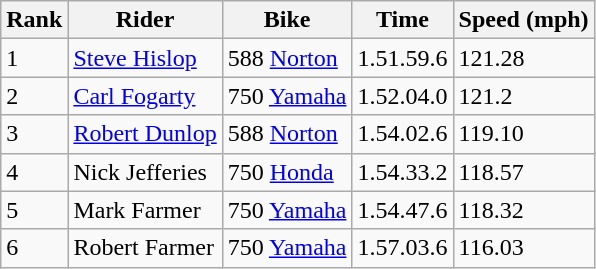<table class="wikitable">
<tr>
<th>Rank</th>
<th>Rider</th>
<th>Bike</th>
<th>Time</th>
<th>Speed (mph)</th>
</tr>
<tr>
<td>1</td>
<td> <a href='#'>Steve Hislop</a></td>
<td>588 <a href='#'>Norton</a></td>
<td>1.51.59.6</td>
<td>121.28</td>
</tr>
<tr>
<td>2</td>
<td> <a href='#'>Carl Fogarty</a></td>
<td>750 <a href='#'>Yamaha</a></td>
<td>1.52.04.0</td>
<td>121.2</td>
</tr>
<tr>
<td>3</td>
<td> <a href='#'>Robert Dunlop</a></td>
<td>588 <a href='#'>Norton</a></td>
<td>1.54.02.6</td>
<td>119.10</td>
</tr>
<tr>
<td>4</td>
<td> Nick Jefferies</td>
<td>750 <a href='#'>Honda</a></td>
<td>1.54.33.2</td>
<td>118.57</td>
</tr>
<tr>
<td>5</td>
<td> Mark Farmer</td>
<td>750 <a href='#'>Yamaha</a></td>
<td>1.54.47.6</td>
<td>118.32</td>
</tr>
<tr>
<td>6</td>
<td> Robert Farmer</td>
<td>750 <a href='#'>Yamaha</a></td>
<td>1.57.03.6</td>
<td>116.03</td>
</tr>
</table>
